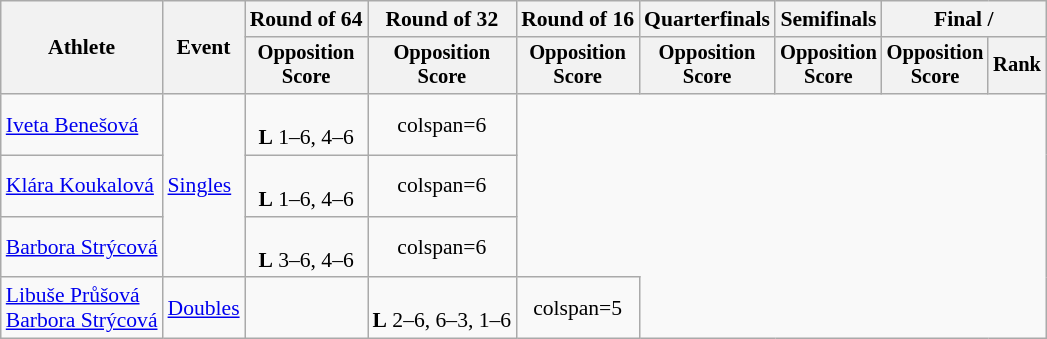<table class=wikitable style="font-size:90%">
<tr>
<th rowspan="2">Athlete</th>
<th rowspan="2">Event</th>
<th>Round of 64</th>
<th>Round of 32</th>
<th>Round of 16</th>
<th>Quarterfinals</th>
<th>Semifinals</th>
<th colspan=2>Final / </th>
</tr>
<tr style="font-size:95%">
<th>Opposition<br>Score</th>
<th>Opposition<br>Score</th>
<th>Opposition<br>Score</th>
<th>Opposition<br>Score</th>
<th>Opposition<br>Score</th>
<th>Opposition<br>Score</th>
<th>Rank</th>
</tr>
<tr align=center>
<td align=left><a href='#'>Iveta Benešová</a></td>
<td align=left rowspan=3><a href='#'>Singles</a></td>
<td><br><strong>L</strong> 1–6, 4–6</td>
<td>colspan=6 </td>
</tr>
<tr align=center>
<td align=left><a href='#'>Klára Koukalová</a></td>
<td><br><strong>L</strong> 1–6, 4–6</td>
<td>colspan=6 </td>
</tr>
<tr align=center>
<td align=left><a href='#'>Barbora Strýcová</a></td>
<td><br><strong>L</strong> 3–6, 4–6</td>
<td>colspan=6 </td>
</tr>
<tr align=center>
<td align=left><a href='#'>Libuše Průšová</a><br><a href='#'>Barbora Strýcová</a></td>
<td align=left><a href='#'>Doubles</a></td>
<td></td>
<td><br><strong>L</strong> 2–6, 6–3, 1–6</td>
<td>colspan=5 </td>
</tr>
</table>
